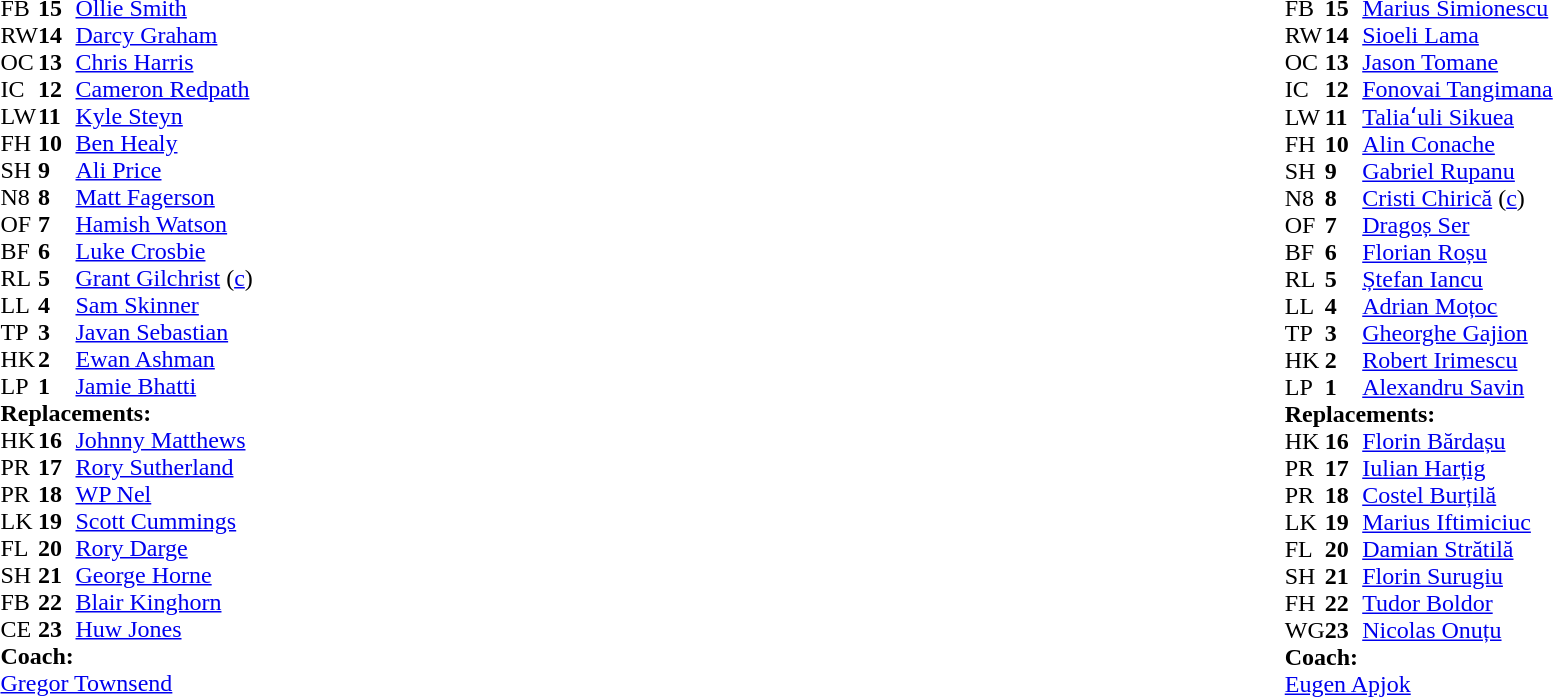<table style="width:100%;">
<tr>
<td style="vertical-align:top; width:50%;"><br><table style="font-size: 100%" cellspacing="0" cellpadding="0">
<tr>
<th width="25"></th>
<th width="25"></th>
</tr>
<tr>
<td>FB</td>
<td><strong>15</strong></td>
<td><a href='#'>Ollie Smith</a></td>
<td></td>
<td></td>
</tr>
<tr>
<td>RW</td>
<td><strong>14</strong></td>
<td><a href='#'>Darcy Graham</a></td>
</tr>
<tr>
<td>OC</td>
<td><strong>13</strong></td>
<td><a href='#'>Chris Harris</a></td>
<td></td>
<td></td>
</tr>
<tr>
<td>IC</td>
<td><strong>12</strong></td>
<td><a href='#'>Cameron Redpath</a></td>
</tr>
<tr>
<td>LW</td>
<td><strong>11</strong></td>
<td><a href='#'>Kyle Steyn</a></td>
</tr>
<tr>
<td>FH</td>
<td><strong>10</strong></td>
<td><a href='#'>Ben Healy</a></td>
</tr>
<tr>
<td>SH</td>
<td><strong>9</strong></td>
<td><a href='#'>Ali Price</a></td>
<td></td>
<td></td>
</tr>
<tr>
<td>N8</td>
<td><strong>8</strong></td>
<td><a href='#'>Matt Fagerson</a></td>
</tr>
<tr>
<td>OF</td>
<td><strong>7</strong></td>
<td><a href='#'>Hamish Watson</a></td>
<td></td>
<td></td>
</tr>
<tr>
<td>BF</td>
<td><strong>6</strong></td>
<td><a href='#'>Luke Crosbie</a></td>
</tr>
<tr>
<td>RL</td>
<td><strong>5</strong></td>
<td><a href='#'>Grant Gilchrist</a> (<a href='#'>c</a>)</td>
<td></td>
<td></td>
</tr>
<tr>
<td>LL</td>
<td><strong>4</strong></td>
<td><a href='#'>Sam Skinner</a></td>
</tr>
<tr>
<td>TP</td>
<td><strong>3</strong></td>
<td><a href='#'>Javan Sebastian</a></td>
<td></td>
<td></td>
</tr>
<tr>
<td>HK</td>
<td><strong>2</strong></td>
<td><a href='#'>Ewan Ashman</a></td>
<td></td>
<td></td>
</tr>
<tr>
<td>LP</td>
<td><strong>1</strong></td>
<td><a href='#'>Jamie Bhatti</a></td>
<td></td>
<td></td>
</tr>
<tr>
<td colspan="3"><strong>Replacements:</strong></td>
</tr>
<tr>
<td>HK</td>
<td><strong>16</strong></td>
<td><a href='#'>Johnny Matthews</a></td>
<td></td>
<td></td>
</tr>
<tr>
<td>PR</td>
<td><strong>17</strong></td>
<td><a href='#'>Rory Sutherland</a></td>
<td></td>
<td></td>
</tr>
<tr>
<td>PR</td>
<td><strong>18</strong></td>
<td><a href='#'>WP Nel</a></td>
<td></td>
<td></td>
</tr>
<tr>
<td>LK</td>
<td><strong>19</strong></td>
<td><a href='#'>Scott Cummings</a></td>
<td></td>
<td></td>
</tr>
<tr>
<td>FL</td>
<td><strong>20</strong></td>
<td><a href='#'>Rory Darge</a></td>
<td></td>
<td></td>
</tr>
<tr>
<td>SH</td>
<td><strong>21</strong></td>
<td><a href='#'>George Horne</a></td>
<td></td>
<td></td>
</tr>
<tr>
<td>FB</td>
<td><strong>22</strong></td>
<td><a href='#'>Blair Kinghorn</a></td>
<td></td>
<td></td>
</tr>
<tr>
<td>CE</td>
<td><strong>23</strong></td>
<td><a href='#'>Huw Jones</a></td>
<td></td>
<td></td>
</tr>
<tr>
<td colspan="3"><strong>Coach:</strong></td>
</tr>
<tr>
<td colspan="3"> <a href='#'>Gregor Townsend</a></td>
</tr>
</table>
</td>
<td style="vertical-align:top"></td>
<td style="vertical-align:top;width:50%"><br><table cellspacing="0" cellpadding="0" style="font-size:100%; margin:auto;">
<tr>
<th width="25"></th>
<th width="25"></th>
</tr>
<tr>
<td>FB</td>
<td><strong>15</strong></td>
<td><a href='#'>Marius Simionescu</a></td>
<td></td>
</tr>
<tr>
<td>RW</td>
<td><strong>14</strong></td>
<td><a href='#'>Sioeli Lama</a></td>
</tr>
<tr>
<td>OC</td>
<td><strong>13</strong></td>
<td><a href='#'>Jason Tomane</a></td>
</tr>
<tr>
<td>IC</td>
<td><strong>12</strong></td>
<td><a href='#'>Fonovai Tangimana</a></td>
<td></td>
<td></td>
</tr>
<tr>
<td>LW</td>
<td><strong>11</strong></td>
<td><a href='#'>Taliaʻuli Sikuea</a></td>
</tr>
<tr>
<td>FH</td>
<td><strong>10</strong></td>
<td><a href='#'>Alin Conache</a></td>
<td></td>
<td></td>
</tr>
<tr>
<td>SH</td>
<td><strong>9</strong></td>
<td><a href='#'>Gabriel Rupanu</a></td>
<td></td>
<td></td>
<td></td>
<td></td>
</tr>
<tr>
<td>N8</td>
<td><strong>8</strong></td>
<td><a href='#'>Cristi Chirică</a> (<a href='#'>c</a>)</td>
<td></td>
<td></td>
</tr>
<tr>
<td>OF</td>
<td><strong>7</strong></td>
<td><a href='#'>Dragoș Ser</a></td>
</tr>
<tr>
<td>BF</td>
<td><strong>6</strong></td>
<td><a href='#'>Florian Roșu</a></td>
<td></td>
</tr>
<tr>
<td>RL</td>
<td><strong>5</strong></td>
<td><a href='#'>Ștefan Iancu</a></td>
</tr>
<tr>
<td>LL</td>
<td><strong>4</strong></td>
<td><a href='#'>Adrian Moțoc</a></td>
</tr>
<tr>
<td>TP</td>
<td><strong>3</strong></td>
<td><a href='#'>Gheorghe Gajion</a></td>
<td></td>
<td></td>
</tr>
<tr>
<td>HK</td>
<td><strong>2</strong></td>
<td><a href='#'>Robert Irimescu</a></td>
<td></td>
<td></td>
<td></td>
<td></td>
</tr>
<tr>
<td>LP</td>
<td><strong>1</strong></td>
<td><a href='#'>Alexandru Savin</a></td>
<td></td>
<td></td>
</tr>
<tr>
<td colspan="3"><strong>Replacements:</strong></td>
</tr>
<tr>
<td>HK</td>
<td><strong>16</strong></td>
<td><a href='#'>Florin Bărdașu</a></td>
<td></td>
<td></td>
<td></td>
<td></td>
</tr>
<tr>
<td>PR</td>
<td><strong>17</strong></td>
<td><a href='#'>Iulian Harțig</a></td>
<td></td>
<td></td>
</tr>
<tr>
<td>PR</td>
<td><strong>18</strong></td>
<td><a href='#'>Costel Burțilă</a></td>
<td></td>
<td></td>
</tr>
<tr>
<td>LK</td>
<td><strong>19</strong></td>
<td><a href='#'>Marius Iftimiciuc</a></td>
</tr>
<tr>
<td>FL</td>
<td><strong>20</strong></td>
<td><a href='#'>Damian Strătilă</a></td>
<td></td>
<td></td>
</tr>
<tr>
<td>SH</td>
<td><strong>21</strong></td>
<td><a href='#'>Florin Surugiu</a></td>
<td></td>
<td></td>
<td></td>
<td></td>
</tr>
<tr>
<td>FH</td>
<td><strong>22</strong></td>
<td><a href='#'>Tudor Boldor</a></td>
<td></td>
<td></td>
</tr>
<tr>
<td>WG</td>
<td><strong>23</strong></td>
<td><a href='#'>Nicolas Onuțu</a></td>
<td></td>
<td></td>
</tr>
<tr>
<td colspan="3"><strong>Coach:</strong></td>
</tr>
<tr>
<td colspan="3"> <a href='#'>Eugen Apjok</a></td>
</tr>
</table>
</td>
</tr>
</table>
